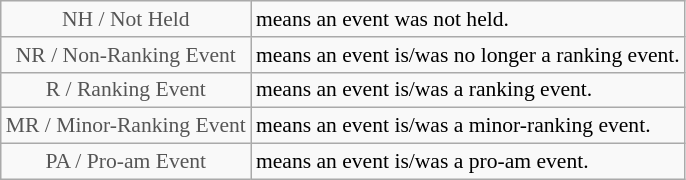<table class="wikitable" style="font-size:90%">
<tr>
<td style="text-align:center; color:#555555;" colspan="4">NH / Not Held</td>
<td>means an event was not held.</td>
</tr>
<tr>
<td style="text-align:center; color:#555555;" colspan="4">NR / Non-Ranking Event</td>
<td>means an event is/was no longer a ranking event.</td>
</tr>
<tr>
<td style="text-align:center; color:#555555;" colspan="4">R / Ranking Event</td>
<td>means an event is/was a ranking event.</td>
</tr>
<tr>
<td style="text-align:center; color:#555555;" colspan="4">MR / Minor-Ranking Event</td>
<td>means an event is/was a minor-ranking event.</td>
</tr>
<tr>
<td style="text-align:center; color:#555555;" colspan="4">PA / Pro-am Event</td>
<td>means an event is/was a pro-am event.</td>
</tr>
</table>
